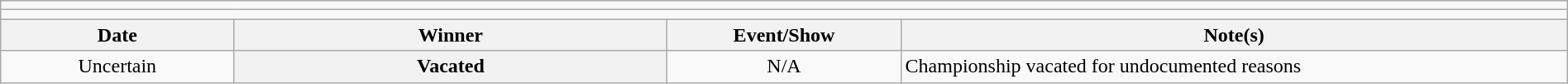<table class="wikitable" style="text-align:center; width:100%;">
<tr>
<td colspan=5></td>
</tr>
<tr>
<td colspan=5><strong></strong></td>
</tr>
<tr>
<th width=14%>Date</th>
<th width=26%>Winner</th>
<th width=14%>Event/Show</th>
<th width=40%>Note(s)</th>
</tr>
<tr>
<td>Uncertain</td>
<th>Vacated</th>
<td>N/A</td>
<td align=left>Championship vacated for undocumented reasons</td>
</tr>
</table>
